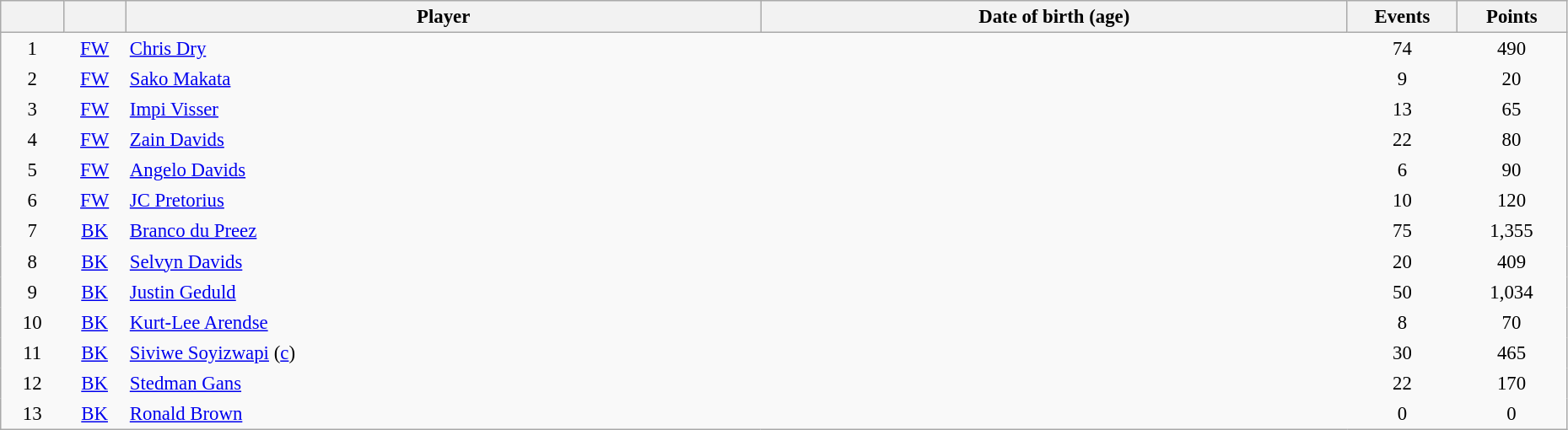<table class="sortable wikitable plainrowheaders" style="font-size:95%; width: 98%">
<tr>
<th scope="col" style="width:4%"></th>
<th scope="col" style="width:4%"></th>
<th scope="col">Player</th>
<th scope="col">Date of birth (age)</th>
<th scope="col" style="width:7%">Events</th>
<th scope="col" style="width:7%">Points</th>
</tr>
<tr>
<td style="text-align:center; border:0">1</td>
<td style="text-align:center; border:0"><a href='#'>FW</a></td>
<td style="text-align:left; border:0"><a href='#'>Chris Dry</a></td>
<td style="text-align:left; border:0"></td>
<td style="text-align:center; border:0">74</td>
<td style="text-align:center; border:0">490</td>
</tr>
<tr>
<td style="text-align:center; border:0">2</td>
<td style="text-align:center; border:0"><a href='#'>FW</a></td>
<td style="text-align:left; border:0"><a href='#'>Sako Makata</a></td>
<td style="text-align:left; border:0"></td>
<td style="text-align:center; border:0">9</td>
<td style="text-align:center; border:0">20</td>
</tr>
<tr>
<td style="text-align:center; border:0">3</td>
<td style="text-align:center; border:0"><a href='#'>FW</a></td>
<td style="text-align:left; border:0"><a href='#'>Impi Visser</a></td>
<td style="text-align:left; border:0"></td>
<td style="text-align:center; border:0">13</td>
<td style="text-align:center; border:0">65</td>
</tr>
<tr>
<td style="text-align:center; border:0">4</td>
<td style="text-align:center; border:0"><a href='#'>FW</a></td>
<td style="text-align:left; border:0"><a href='#'>Zain Davids</a></td>
<td style="text-align:left; border:0"></td>
<td style="text-align:center; border:0">22</td>
<td style="text-align:center; border:0">80</td>
</tr>
<tr>
<td style="text-align:center; border:0">5</td>
<td style="text-align:center; border:0"><a href='#'>FW</a></td>
<td style="text-align:left; border:0"><a href='#'>Angelo Davids</a></td>
<td style="text-align:left; border:0"></td>
<td style="text-align:center; border:0">6</td>
<td style="text-align:center; border:0">90</td>
</tr>
<tr>
<td style="text-align:center; border:0">6</td>
<td style="text-align:center; border:0"><a href='#'>FW</a></td>
<td style="text-align:left; border:0"><a href='#'>JC Pretorius</a></td>
<td style="text-align:left; border:0"></td>
<td style="text-align:center; border:0">10</td>
<td style="text-align:center; border:0">120</td>
</tr>
<tr>
<td style="text-align:center; border:0">7</td>
<td style="text-align:center; border:0"><a href='#'>BK</a></td>
<td style="text-align:left; border:0"><a href='#'>Branco du Preez</a></td>
<td style="text-align:left; border:0"></td>
<td style="text-align:center; border:0">75</td>
<td style="text-align:center; border:0">1,355</td>
</tr>
<tr>
<td style="text-align:center; border:0">8</td>
<td style="text-align:center; border:0"><a href='#'>BK</a></td>
<td style="text-align:left; border:0"><a href='#'>Selvyn Davids</a></td>
<td style="text-align:left; border:0"></td>
<td style="text-align:center; border:0">20</td>
<td style="text-align:center; border:0">409</td>
</tr>
<tr>
<td style="text-align:center; border:0">9</td>
<td style="text-align:center; border:0"><a href='#'>BK</a></td>
<td style="text-align:left; border:0"><a href='#'>Justin Geduld</a></td>
<td style="text-align:left; border:0"></td>
<td style="text-align:center; border:0">50</td>
<td style="text-align:center; border:0">1,034</td>
</tr>
<tr>
<td style="text-align:center; border:0">10</td>
<td style="text-align:center; border:0"><a href='#'>BK</a></td>
<td style="text-align:left; border:0"><a href='#'>Kurt-Lee Arendse</a></td>
<td style="text-align:left; border:0"></td>
<td style="text-align:center; border:0">8</td>
<td style="text-align:center; border:0">70</td>
</tr>
<tr>
<td style="text-align:center; border:0">11</td>
<td style="text-align:center; border:0"><a href='#'>BK</a></td>
<td style="text-align:left; border:0"><a href='#'>Siviwe Soyizwapi</a> (<a href='#'>c</a>)</td>
<td style="text-align:left; border:0"></td>
<td style="text-align:center; border:0">30</td>
<td style="text-align:center; border:0">465</td>
</tr>
<tr>
<td style="text-align:center; border:0">12</td>
<td style="text-align:center; border:0"><a href='#'>BK</a></td>
<td style="text-align:left; border:0"><a href='#'>Stedman Gans</a></td>
<td style="text-align:left; border:0"></td>
<td style="text-align:center; border:0">22</td>
<td style="text-align:center; border:0">170</td>
</tr>
<tr>
<td style="text-align:center; border:0">13</td>
<td style="text-align:center; border:0"><a href='#'>BK</a></td>
<td style="text-align:left; border:0"><a href='#'>Ronald Brown</a></td>
<td style="text-align:left; border:0"></td>
<td style="text-align:center; border:0">0</td>
<td style="text-align:center; border:0">0</td>
</tr>
</table>
